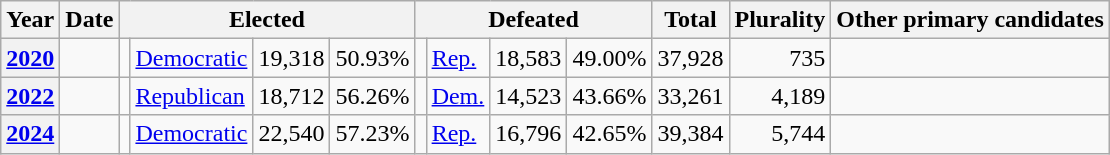<table class=wikitable>
<tr>
<th>Year</th>
<th>Date</th>
<th ! colspan="4">Elected</th>
<th ! colspan="4">Defeated</th>
<th>Total</th>
<th>Plurality</th>
<th>Other primary candidates</th>
</tr>
<tr>
<th><a href='#'>2020</a></th>
<td></td>
<td></td>
<td valign="top" ><a href='#'>Democratic</a></td>
<td valign="top" align="right">19,318</td>
<td valign="top" align="right">50.93%</td>
<td></td>
<td valign="top" ><a href='#'>Rep.</a></td>
<td valign="top" align="right">18,583</td>
<td valign="top" align="right">49.00%</td>
<td valign="top" align="right">37,928</td>
<td valign="top" align="right">735</td>
<td valign="top"></td>
</tr>
<tr>
<th><a href='#'>2022</a></th>
<td></td>
<td></td>
<td valign="top" ><a href='#'>Republican</a></td>
<td valign="top" align="right">18,712</td>
<td valign="top" align="right">56.26%</td>
<td></td>
<td valign="top" ><a href='#'>Dem.</a></td>
<td valign="top" align="right">14,523</td>
<td valign="top" align="right">43.66%</td>
<td valign="top" align="right">33,261</td>
<td valign="top" align="right">4,189</td>
<td valign="top"></td>
</tr>
<tr>
<th><a href='#'>2024</a></th>
<td valign="top"></td>
<td valign="top"></td>
<td valign="top" ><a href='#'>Democratic</a></td>
<td valign="top" align="right">22,540</td>
<td valign="top" align="right">57.23%</td>
<td valign="top"></td>
<td valign="top" ><a href='#'>Rep.</a></td>
<td valign="top" align="right">16,796</td>
<td valign="top" align="right">42.65%</td>
<td valign="top" align="right">39,384</td>
<td valign="top" align="right">5,744</td>
<td valign="top"></td>
</tr>
</table>
